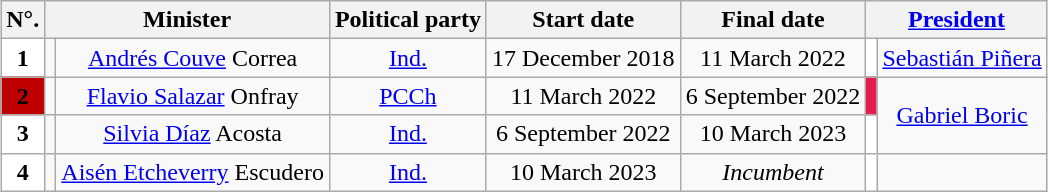<table class="wikitable" style="text-align:center;margin: 0.5em auto;">
<tr>
<th>N°.</th>
<th colspan="2">Minister</th>
<th>Political party</th>
<th>Start date</th>
<th>Final date</th>
<th colspan="2"><a href='#'>President</a></th>
</tr>
<tr>
<td bgcolor="white"><span><strong>1</strong></span></td>
<td></td>
<td><a href='#'>Andrés Couve</a> Correa</td>
<td><a href='#'>Ind.</a></td>
<td>17 December 2018</td>
<td>11 March 2022</td>
<td rowspan="1" style="background:white"></td>
<td><a href='#'>Sebastián Piñera</a></td>
</tr>
<tr>
<td bgcolor="#BF0000"><span><strong>2</strong></span></td>
<td></td>
<td><a href='#'>Flavio Salazar</a> Onfray</td>
<td><a href='#'>PCCh</a></td>
<td>11 March 2022</td>
<td>6 September 2022</td>
<td rowspan="1" style="background:#E51D4C"></td>
<td rowspan="2"><a href='#'>Gabriel Boric</a></td>
</tr>
<tr>
<td bgcolor="white"><span><strong>3</strong></span></td>
<td></td>
<td><a href='#'>Silvia Díaz</a> Acosta</td>
<td><a href='#'>Ind.</a></td>
<td>6 September 2022</td>
<td>10 March 2023</td>
<td rowspan="1" style="background:white"></td>
</tr>
<tr>
<td bgcolor="white"><span><strong>4</strong></span></td>
<td></td>
<td><a href='#'>Aisén Etcheverry</a> Escudero</td>
<td><a href='#'>Ind.</a></td>
<td>10 March 2023</td>
<td><em>Incumbent</em></td>
<td rowspan="1" style="background:white"></td>
</tr>
</table>
